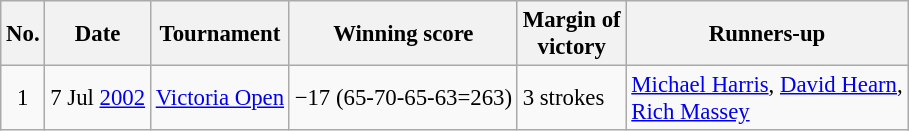<table class="wikitable" style="font-size:95%;">
<tr>
<th>No.</th>
<th>Date</th>
<th>Tournament</th>
<th>Winning score</th>
<th>Margin of<br>victory</th>
<th>Runners-up</th>
</tr>
<tr>
<td align=center>1</td>
<td align=right>7 Jul <a href='#'>2002</a></td>
<td><a href='#'>Victoria Open</a></td>
<td>−17 (65-70-65-63=263)</td>
<td>3 strokes</td>
<td> <a href='#'>Michael Harris</a>,  <a href='#'>David Hearn</a>,<br> <a href='#'>Rich Massey</a></td>
</tr>
</table>
